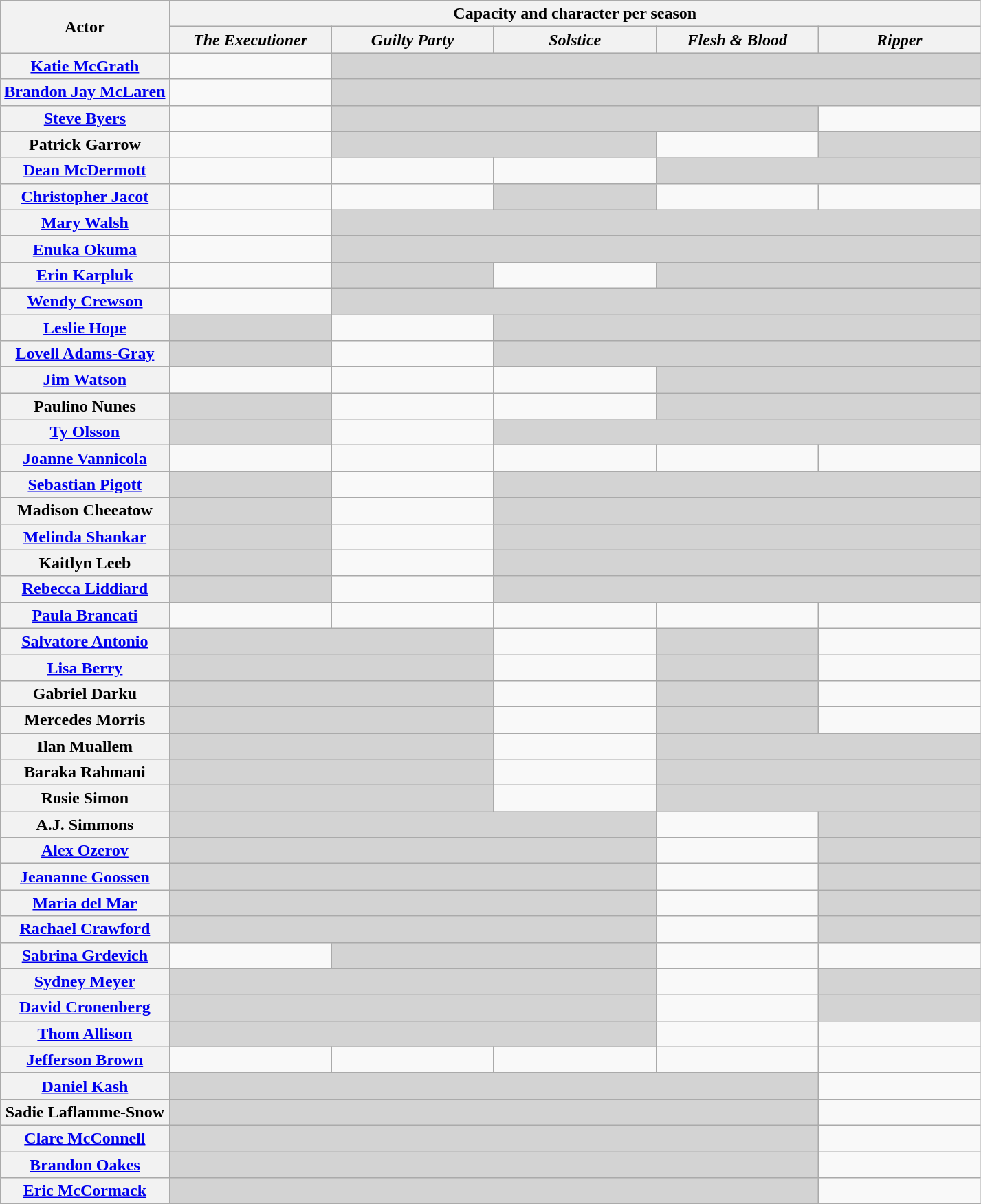<table class="wikitable plainrowheaders">
<tr>
<th scope="col" rowspan="2">Actor</th>
<th scope="col" colspan="5">Capacity and character per season</th>
</tr>
<tr>
<th scope="col" width="150px"><em>The Executioner</em></th>
<th scope="col" width="150px"><em>Guilty Party</em></th>
<th scope="col" width="150px"><em>Solstice</em></th>
<th scope="col" width="150px"><em>Flesh & Blood</em></th>
<th scope="col" width="150px"><em>Ripper</em></th>
</tr>
<tr>
<th scope="row"><a href='#'>Katie McGrath</a></th>
<td></td>
<td colspan=4 style="background-color:lightgrey;"> </td>
</tr>
<tr>
<th scope="row"><a href='#'>Brandon Jay McLaren</a></th>
<td></td>
<td colspan=4 style="background-color:lightgrey;"> </td>
</tr>
<tr>
<th scope="row"><a href='#'>Steve Byers</a></th>
<td></td>
<td colspan=3 style="background-color:lightgrey;"> </td>
<td></td>
</tr>
<tr>
<th scope="row">Patrick Garrow</th>
<td></td>
<td colspan=2 style="background-color:lightgrey;"> </td>
<td></td>
<td style="background-color:lightgrey;"> </td>
</tr>
<tr>
<th scope="row"><a href='#'>Dean McDermott</a></th>
<td></td>
<td></td>
<td></td>
<td colspan=2 style="background-color:lightgrey;"> </td>
</tr>
<tr>
<th scope="row"><a href='#'>Christopher Jacot</a></th>
<td></td>
<td></td>
<td style="background-color:lightgrey;"> </td>
<td></td>
<td></td>
</tr>
<tr>
<th scope="row"><a href='#'>Mary Walsh</a></th>
<td></td>
<td colspan=4 style="background-color:lightgrey;"> </td>
</tr>
<tr>
<th scope="row"><a href='#'>Enuka Okuma</a></th>
<td></td>
<td colspan=4 style="background-color:lightgrey;"> </td>
</tr>
<tr>
<th scope="row"><a href='#'>Erin Karpluk</a></th>
<td></td>
<td style="background-color:lightgrey;"> </td>
<td></td>
<td colspan=2 style="background-color:lightgrey;"> </td>
</tr>
<tr>
<th scope="row"><a href='#'>Wendy Crewson</a></th>
<td></td>
<td colspan=4 style="background-color:lightgrey;"> </td>
</tr>
<tr>
<th scope="row"><a href='#'>Leslie Hope</a></th>
<td style="background-color:lightgrey;"> </td>
<td></td>
<td colspan=3 style="background-color:lightgrey;"> </td>
</tr>
<tr>
<th scope="row"><a href='#'>Lovell Adams-Gray</a></th>
<td style="background-color:lightgrey;"> </td>
<td></td>
<td colspan=3 style="background-color:lightgrey;"> </td>
</tr>
<tr>
<th scope="row"><a href='#'>Jim Watson</a></th>
<td></td>
<td></td>
<td></td>
<td colspan=2 style="background-color:lightgrey;"> </td>
</tr>
<tr>
<th scope="row">Paulino Nunes</th>
<td style="background-color:lightgrey;"> </td>
<td></td>
<td></td>
<td colspan=2 style="background-color:lightgrey;"> </td>
</tr>
<tr>
<th scope="row"><a href='#'>Ty Olsson</a></th>
<td style="background-color:lightgrey;"> </td>
<td></td>
<td colspan=3 style="background-color:lightgrey;"> </td>
</tr>
<tr>
<th scope="row"><a href='#'>Joanne Vannicola</a></th>
<td></td>
<td></td>
<td></td>
<td></td>
<td></td>
</tr>
<tr>
<th scope="row"><a href='#'>Sebastian Pigott</a></th>
<td style="background-color:lightgrey;"> </td>
<td></td>
<td colspan=3 style="background-color:lightgrey;"> </td>
</tr>
<tr>
<th scope="row">Madison Cheeatow</th>
<td style="background-color:lightgrey;"> </td>
<td></td>
<td colspan=3 style="background-color:lightgrey;"> </td>
</tr>
<tr>
<th scope="row"><a href='#'>Melinda Shankar</a></th>
<td style="background-color:lightgrey;"> </td>
<td></td>
<td colspan=3 style="background-color:lightgrey;"> </td>
</tr>
<tr>
<th scope="row">Kaitlyn Leeb</th>
<td style="background-color:lightgrey;"> </td>
<td></td>
<td colspan=3 style="background-color:lightgrey;"> </td>
</tr>
<tr>
<th scope="row"><a href='#'>Rebecca Liddiard</a></th>
<td style="background-color:lightgrey;"> </td>
<td></td>
<td colspan=3 style="background-color:lightgrey;"> </td>
</tr>
<tr>
<th scope="row"><a href='#'>Paula Brancati</a></th>
<td></td>
<td></td>
<td></td>
<td></td>
<td></td>
</tr>
<tr>
<th scope="row"><a href='#'>Salvatore Antonio</a></th>
<td colspan=2 style="background-color:lightgrey;"> </td>
<td></td>
<td style="background-color:lightgrey;"> </td>
<td></td>
</tr>
<tr>
<th scope="row"><a href='#'>Lisa Berry</a></th>
<td colspan=2 style="background-color:lightgrey;"> </td>
<td></td>
<td style="background-color:lightgrey;"> </td>
<td></td>
</tr>
<tr>
<th scope="row">Gabriel Darku</th>
<td colspan=2 style="background-color:lightgrey;"> </td>
<td></td>
<td style="background-color:lightgrey;"> </td>
<td></td>
</tr>
<tr>
<th scope="row">Mercedes Morris</th>
<td colspan=2 style="background-color:lightgrey;"> </td>
<td></td>
<td style="background-color:lightgrey;"> </td>
<td></td>
</tr>
<tr>
<th scope="row">Ilan Muallem</th>
<td colspan=2 style="background-color:lightgrey;"> </td>
<td></td>
<td colspan=2 style="background-color:lightgrey;"> </td>
</tr>
<tr>
<th scope="row">Baraka Rahmani</th>
<td colspan=2 style="background-color:lightgrey;"> </td>
<td></td>
<td colspan=2 style="background-color:lightgrey;"> </td>
</tr>
<tr>
<th scope="row">Rosie Simon</th>
<td colspan=2 style="background-color:lightgrey;"> </td>
<td></td>
<td colspan=2 style="background-color:lightgrey;"> </td>
</tr>
<tr>
<th scope="row">A.J. Simmons</th>
<td colspan=3 style="background-color:lightgrey;"> </td>
<td></td>
<td style="background-color:lightgrey;"> </td>
</tr>
<tr>
<th scope="row"><a href='#'>Alex Ozerov</a></th>
<td colspan=3 style="background-color:lightgrey;"> </td>
<td></td>
<td style="background-color:lightgrey;"> </td>
</tr>
<tr>
<th scope="row"><a href='#'>Jeananne Goossen</a></th>
<td colspan=3 style="background-color:lightgrey;"> </td>
<td></td>
<td style="background-color:lightgrey;"> </td>
</tr>
<tr>
<th scope="row"><a href='#'>Maria del Mar</a></th>
<td colspan=3 style="background-color:lightgrey;"> </td>
<td></td>
<td style="background-color:lightgrey;"> </td>
</tr>
<tr>
<th scope="row"><a href='#'>Rachael Crawford</a></th>
<td colspan=3 style="background-color:lightgrey;"> </td>
<td></td>
<td style="background-color:lightgrey;"> </td>
</tr>
<tr>
<th scope="row"><a href='#'>Sabrina Grdevich</a></th>
<td></td>
<td colspan=2 style="background-color:lightgrey;"> </td>
<td></td>
<td></td>
</tr>
<tr>
<th scope="row"><a href='#'>Sydney Meyer</a></th>
<td colspan=3 style="background-color:lightgrey;"> </td>
<td></td>
<td style="background-color:lightgrey;"> </td>
</tr>
<tr>
<th scope="row"><a href='#'>David Cronenberg</a></th>
<td colspan=3 style="background-color:lightgrey;"> </td>
<td></td>
<td style="background-color:lightgrey;"> </td>
</tr>
<tr>
<th scope="row"><a href='#'>Thom Allison</a></th>
<td colspan=3 style="background-color:lightgrey;"> </td>
<td></td>
<td></td>
</tr>
<tr>
<th scope="row"><a href='#'>Jefferson Brown</a></th>
<td></td>
<td></td>
<td></td>
<td></td>
<td></td>
</tr>
<tr>
<th scope="row"><a href='#'>Daniel Kash</a></th>
<td colspan=4 style="background-color:lightgrey;"> </td>
<td></td>
</tr>
<tr>
<th scope="row">Sadie Laflamme-Snow</th>
<td colspan=4 style="background-color:lightgrey;"> </td>
<td></td>
</tr>
<tr>
<th scope="row"><a href='#'>Clare McConnell</a></th>
<td colspan=4 style="background-color:lightgrey;"> </td>
<td></td>
</tr>
<tr>
<th scope="row"><a href='#'>Brandon Oakes</a></th>
<td colspan=4 style="background-color:lightgrey;"> </td>
<td></td>
</tr>
<tr>
<th scope="row"><a href='#'>Eric McCormack</a></th>
<td colspan=4 style="background-color:lightgrey;"> </td>
<td></td>
</tr>
<tr>
</tr>
</table>
